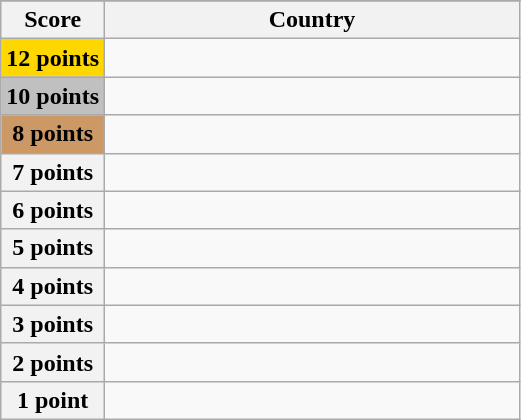<table class="wikitable">
<tr>
</tr>
<tr>
<th scope="col" width="20%">Score</th>
<th scope="col">Country</th>
</tr>
<tr>
<th scope="row" style="background:gold">12 points</th>
<td></td>
</tr>
<tr>
<th scope="row" style="background:silver">10 points</th>
<td></td>
</tr>
<tr>
<th scope="row" style="background:#CC9966">8 points</th>
<td></td>
</tr>
<tr>
<th scope="row">7 points</th>
<td></td>
</tr>
<tr>
<th scope="row">6 points</th>
<td></td>
</tr>
<tr>
<th scope="row">5 points</th>
<td></td>
</tr>
<tr>
<th scope="row">4 points</th>
<td></td>
</tr>
<tr>
<th scope="row">3 points</th>
<td></td>
</tr>
<tr>
<th scope="row">2 points</th>
<td></td>
</tr>
<tr>
<th scope="row">1 point</th>
<td></td>
</tr>
</table>
